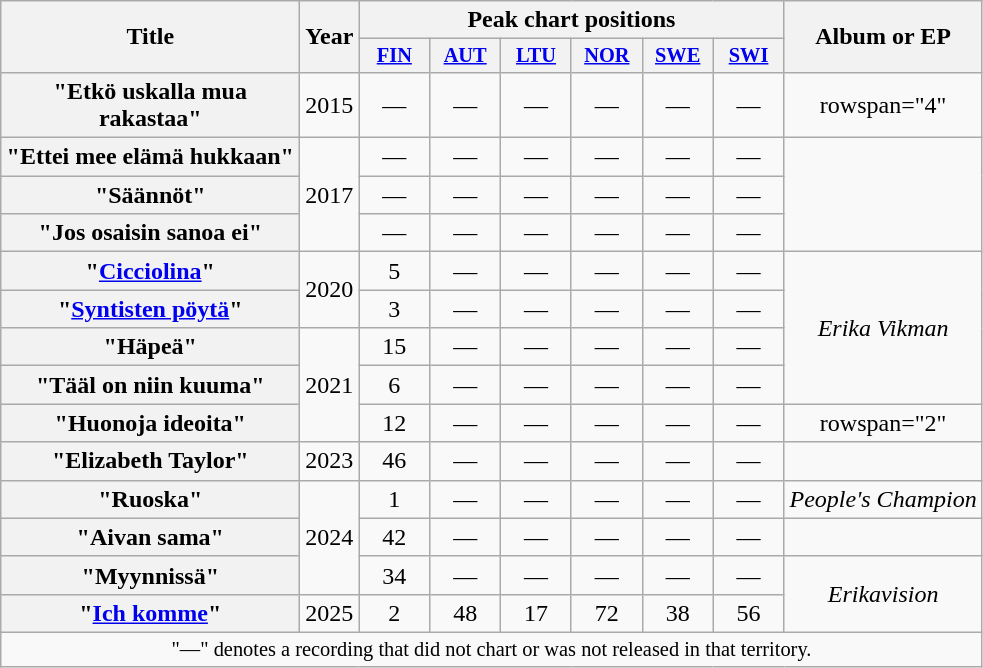<table class="wikitable plainrowheaders" style="text-align:center;">
<tr>
<th scope="col" rowspan="2" style="width:12em;">Title</th>
<th scope="col" rowspan="2">Year</th>
<th scope="col" colspan="6">Peak chart positions</th>
<th scope="col" rowspan="2">Album or EP</th>
</tr>
<tr>
<th scope="col" style="width:3em;font-size:85%;"><a href='#'>FIN</a><br></th>
<th scope="col" style="width:3em;font-size:85%;"><a href='#'>AUT</a><br></th>
<th scope="col" style="width:3em;font-size:85%;"><a href='#'>LTU</a><br></th>
<th scope="col" style="width:3em;font-size:85%;"><a href='#'>NOR</a><br></th>
<th scope="col" style="width:3em;font-size:85%;"><a href='#'>SWE</a><br></th>
<th scope="col" style="width:3em;font-size:85%;"><a href='#'>SWI</a><br></th>
</tr>
<tr>
<th scope="row">"Etkö uskalla mua rakastaa"</th>
<td>2015</td>
<td>—</td>
<td>—</td>
<td>—</td>
<td>—</td>
<td>—</td>
<td>—</td>
<td>rowspan="4" </td>
</tr>
<tr>
<th scope="row">"Ettei mee elämä hukkaan"</th>
<td rowspan="3">2017</td>
<td>—</td>
<td>—</td>
<td>—</td>
<td>—</td>
<td>—</td>
<td>—</td>
</tr>
<tr>
<th scope="row">"Säännöt"</th>
<td>—</td>
<td>—</td>
<td>—</td>
<td>—</td>
<td>—</td>
<td>—</td>
</tr>
<tr>
<th scope="row">"Jos osaisin sanoa ei"</th>
<td>—</td>
<td>—</td>
<td>—</td>
<td>—</td>
<td>—</td>
<td>—</td>
</tr>
<tr>
<th scope="row">"<a href='#'>Cicciolina</a>"</th>
<td rowspan="2">2020</td>
<td>5</td>
<td>—</td>
<td>—</td>
<td>—</td>
<td>—</td>
<td>—</td>
<td rowspan="4"><em>Erika Vikman</em></td>
</tr>
<tr>
<th scope="row">"<a href='#'>Syntisten pöytä</a>"</th>
<td>3</td>
<td>—</td>
<td>—</td>
<td>—</td>
<td>—</td>
<td>—</td>
</tr>
<tr>
<th scope="row">"Häpeä"</th>
<td rowspan="3">2021</td>
<td>15</td>
<td>—</td>
<td>—</td>
<td>—</td>
<td>—</td>
<td>—</td>
</tr>
<tr>
<th scope="row">"Tääl on niin kuuma"<br></th>
<td>6</td>
<td>—</td>
<td>—</td>
<td>—</td>
<td>—</td>
<td>—</td>
</tr>
<tr>
<th scope="row">"Huonoja ideoita"<br></th>
<td>12</td>
<td>—</td>
<td>—</td>
<td>—</td>
<td>—</td>
<td>—</td>
<td>rowspan="2" </td>
</tr>
<tr>
<th scope="row">"Elizabeth Taylor"</th>
<td>2023</td>
<td>46</td>
<td>—</td>
<td>—</td>
<td>—</td>
<td>—</td>
<td>—</td>
</tr>
<tr>
<th scope="row">"Ruoska"<br></th>
<td rowspan="3">2024</td>
<td>1</td>
<td>—</td>
<td>—</td>
<td>—</td>
<td>—</td>
<td>—</td>
<td><em>People's Champion</em></td>
</tr>
<tr>
<th scope="row">"Aivan sama"<br></th>
<td>42<br></td>
<td>—</td>
<td>—</td>
<td>—</td>
<td>—</td>
<td>—</td>
<td></td>
</tr>
<tr>
<th scope="row">"Myynnissä"</th>
<td>34</td>
<td>—</td>
<td>—</td>
<td>—</td>
<td>—</td>
<td>—</td>
<td rowspan="2"><em>Erikavision</em></td>
</tr>
<tr>
<th scope="row">"<a href='#'>Ich komme</a>"</th>
<td>2025</td>
<td>2</td>
<td>48</td>
<td>17</td>
<td>72</td>
<td>38</td>
<td>56</td>
</tr>
<tr>
<td colspan="11" style="font-size:85%">"—" denotes a recording that did not chart or was not released in that territory.</td>
</tr>
</table>
